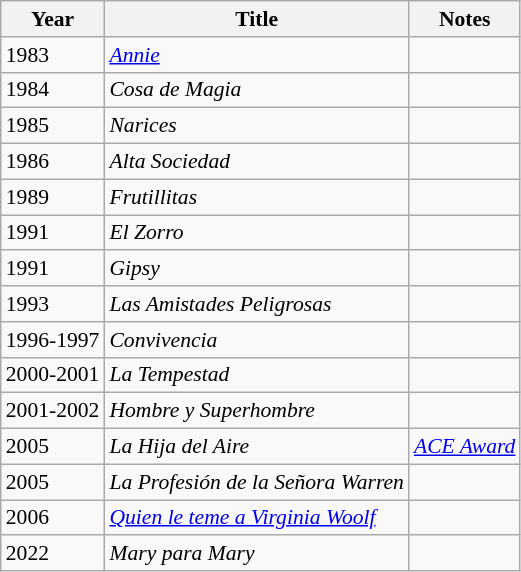<table class="wikitable" style="font-size: 90%;">
<tr>
<th>Year</th>
<th>Title</th>
<th>Notes</th>
</tr>
<tr>
<td>1983</td>
<td><em><a href='#'>Annie</a></em></td>
<td></td>
</tr>
<tr>
<td>1984</td>
<td><em>Cosa de Magia</em></td>
<td></td>
</tr>
<tr>
<td>1985</td>
<td><em>Narices</em></td>
<td></td>
</tr>
<tr>
<td>1986</td>
<td><em>Alta Sociedad</em></td>
<td></td>
</tr>
<tr>
<td>1989</td>
<td><em>Frutillitas</em></td>
<td></td>
</tr>
<tr>
<td>1991</td>
<td><em>El Zorro</em></td>
<td></td>
</tr>
<tr>
<td>1991</td>
<td><em>Gipsy</em></td>
<td></td>
</tr>
<tr>
<td>1993</td>
<td><em>Las Amistades Peligrosas</em></td>
<td></td>
</tr>
<tr>
<td>1996-1997</td>
<td><em>Convivencia</em></td>
<td></td>
</tr>
<tr>
<td>2000-2001</td>
<td><em>La Tempestad</em></td>
<td></td>
</tr>
<tr>
<td>2001-2002</td>
<td><em>Hombre y Superhombre</em></td>
<td></td>
</tr>
<tr>
<td>2005</td>
<td><em>La Hija del Aire</em></td>
<td><em><a href='#'>ACE Award</a></em></td>
</tr>
<tr>
<td>2005</td>
<td><em>La Profesión de la Señora Warren</em></td>
<td></td>
</tr>
<tr>
<td>2006</td>
<td><em><a href='#'>Quien le teme a Virginia Woolf</a></em></td>
<td></td>
</tr>
<tr>
<td>2022</td>
<td><em>Mary para Mary</em></td>
</tr>
</table>
